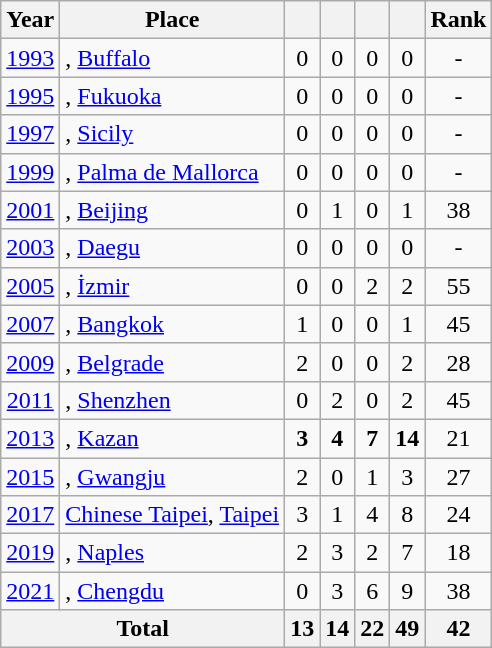<table class="wikitable">
<tr>
<th>Year</th>
<th>Place</th>
<th></th>
<th></th>
<th></th>
<th></th>
<th>Rank</th>
</tr>
<tr align=center>
<td><a href='#'>1993</a></td>
<td align=left>, <a href='#'>Buffalo</a></td>
<td>0</td>
<td>0</td>
<td>0</td>
<td>0</td>
<td>-</td>
</tr>
<tr align=center>
<td><a href='#'>1995</a></td>
<td align=left>, <a href='#'>Fukuoka</a></td>
<td>0</td>
<td>0</td>
<td>0</td>
<td>0</td>
<td>-</td>
</tr>
<tr align=center>
<td><a href='#'>1997</a></td>
<td align=left>, <a href='#'>Sicily</a></td>
<td>0</td>
<td>0</td>
<td>0</td>
<td>0</td>
<td>-</td>
</tr>
<tr align=center>
<td><a href='#'>1999</a></td>
<td align=left>, <a href='#'>Palma de Mallorca</a></td>
<td>0</td>
<td>0</td>
<td>0</td>
<td>0</td>
<td>-</td>
</tr>
<tr align=center>
<td><a href='#'>2001</a></td>
<td align=left>, <a href='#'>Beijing</a></td>
<td>0</td>
<td>1</td>
<td>0</td>
<td>1</td>
<td>38</td>
</tr>
<tr align=center>
<td><a href='#'>2003</a></td>
<td align=left>, <a href='#'>Daegu</a></td>
<td>0</td>
<td>0</td>
<td>0</td>
<td>0</td>
<td>-</td>
</tr>
<tr align=center>
<td><a href='#'>2005</a></td>
<td align=left>, <a href='#'>İzmir</a></td>
<td>0</td>
<td>0</td>
<td>2</td>
<td>2</td>
<td>55</td>
</tr>
<tr align=center>
<td><a href='#'>2007</a></td>
<td align=left>, <a href='#'>Bangkok</a></td>
<td>1</td>
<td>0</td>
<td>0</td>
<td>1</td>
<td>45</td>
</tr>
<tr align=center>
<td><a href='#'>2009</a></td>
<td align=left>, <a href='#'>Belgrade</a></td>
<td>2</td>
<td>0</td>
<td>0</td>
<td>2</td>
<td>28</td>
</tr>
<tr align=center>
<td><a href='#'>2011</a></td>
<td align=left>, <a href='#'>Shenzhen</a></td>
<td>0</td>
<td>2</td>
<td>0</td>
<td>2</td>
<td>45</td>
</tr>
<tr align=center>
<td><a href='#'>2013</a></td>
<td align=left>, <a href='#'>Kazan</a></td>
<td><strong>3</strong></td>
<td><strong>4</strong></td>
<td><strong>7</strong></td>
<td><strong>14</strong></td>
<td>21</td>
</tr>
<tr align=center>
<td><a href='#'>2015</a></td>
<td align=left>, <a href='#'>Gwangju</a></td>
<td>2</td>
<td>0</td>
<td>1</td>
<td>3</td>
<td>27</td>
</tr>
<tr align=center>
<td><a href='#'>2017</a></td>
<td align=left> <a href='#'>Chinese Taipei</a>, <a href='#'>Taipei</a></td>
<td>3</td>
<td>1</td>
<td>4</td>
<td>8</td>
<td>24</td>
</tr>
<tr align=center>
<td><a href='#'>2019</a></td>
<td align=left>, <a href='#'>Naples</a></td>
<td>2</td>
<td>3</td>
<td>2</td>
<td>7</td>
<td>18</td>
</tr>
<tr align=center>
<td><a href='#'>2021</a></td>
<td align=left>, <a href='#'>Chengdu</a></td>
<td>0</td>
<td>3</td>
<td>6</td>
<td>9</td>
<td>38</td>
</tr>
<tr align=center>
<th colspan=2>Total</th>
<th>13</th>
<th>14</th>
<th>22</th>
<th>49</th>
<th>42</th>
</tr>
</table>
